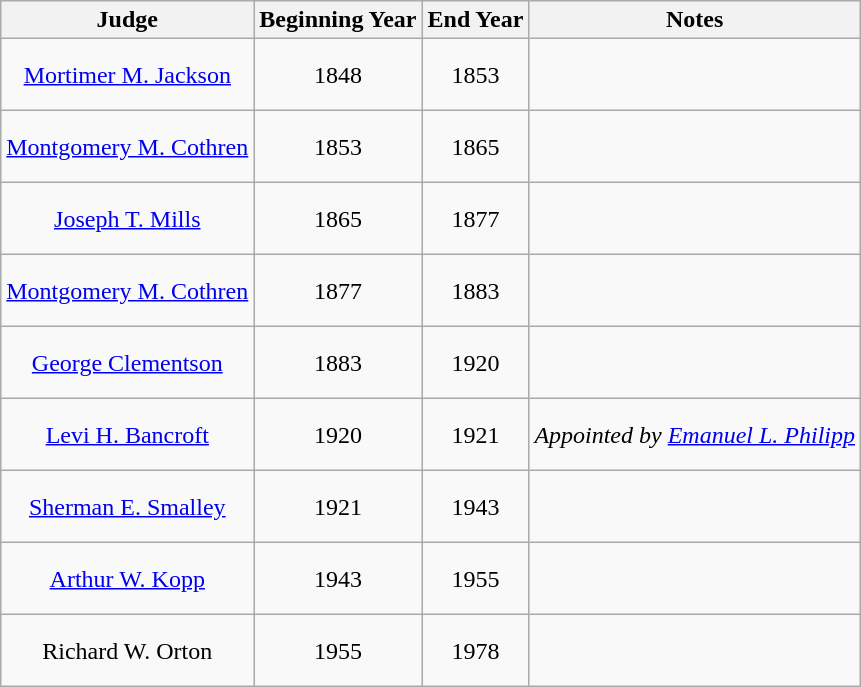<table class=wikitable style="text-align:center">
<tr>
<th>Judge</th>
<th>Beginning Year</th>
<th>End Year</th>
<th>Notes</th>
</tr>
<tr style="height:3em">
<td><a href='#'>Mortimer M. Jackson</a></td>
<td>1848</td>
<td>1853</td>
<td></td>
</tr>
<tr style="height:3em">
<td><a href='#'>Montgomery M. Cothren</a></td>
<td>1853</td>
<td>1865</td>
<td></td>
</tr>
<tr style="height:3em">
<td><a href='#'>Joseph T. Mills</a></td>
<td>1865</td>
<td>1877</td>
<td></td>
</tr>
<tr style="height:3em">
<td><a href='#'>Montgomery M. Cothren</a></td>
<td>1877</td>
<td>1883</td>
<td></td>
</tr>
<tr style="height:3em">
<td><a href='#'>George Clementson</a></td>
<td>1883</td>
<td>1920</td>
<td></td>
</tr>
<tr style="height:3em">
<td><a href='#'>Levi H. Bancroft</a></td>
<td>1920</td>
<td>1921</td>
<td><em>Appointed by <a href='#'>Emanuel L. Philipp</a></em></td>
</tr>
<tr style="height:3em">
<td><a href='#'>Sherman E. Smalley</a></td>
<td>1921</td>
<td>1943</td>
<td></td>
</tr>
<tr style="height:3em">
<td><a href='#'>Arthur W. Kopp</a></td>
<td>1943</td>
<td>1955</td>
<td></td>
</tr>
<tr style="height:3em">
<td>Richard W. Orton</td>
<td>1955</td>
<td>1978</td>
<td></td>
</tr>
</table>
